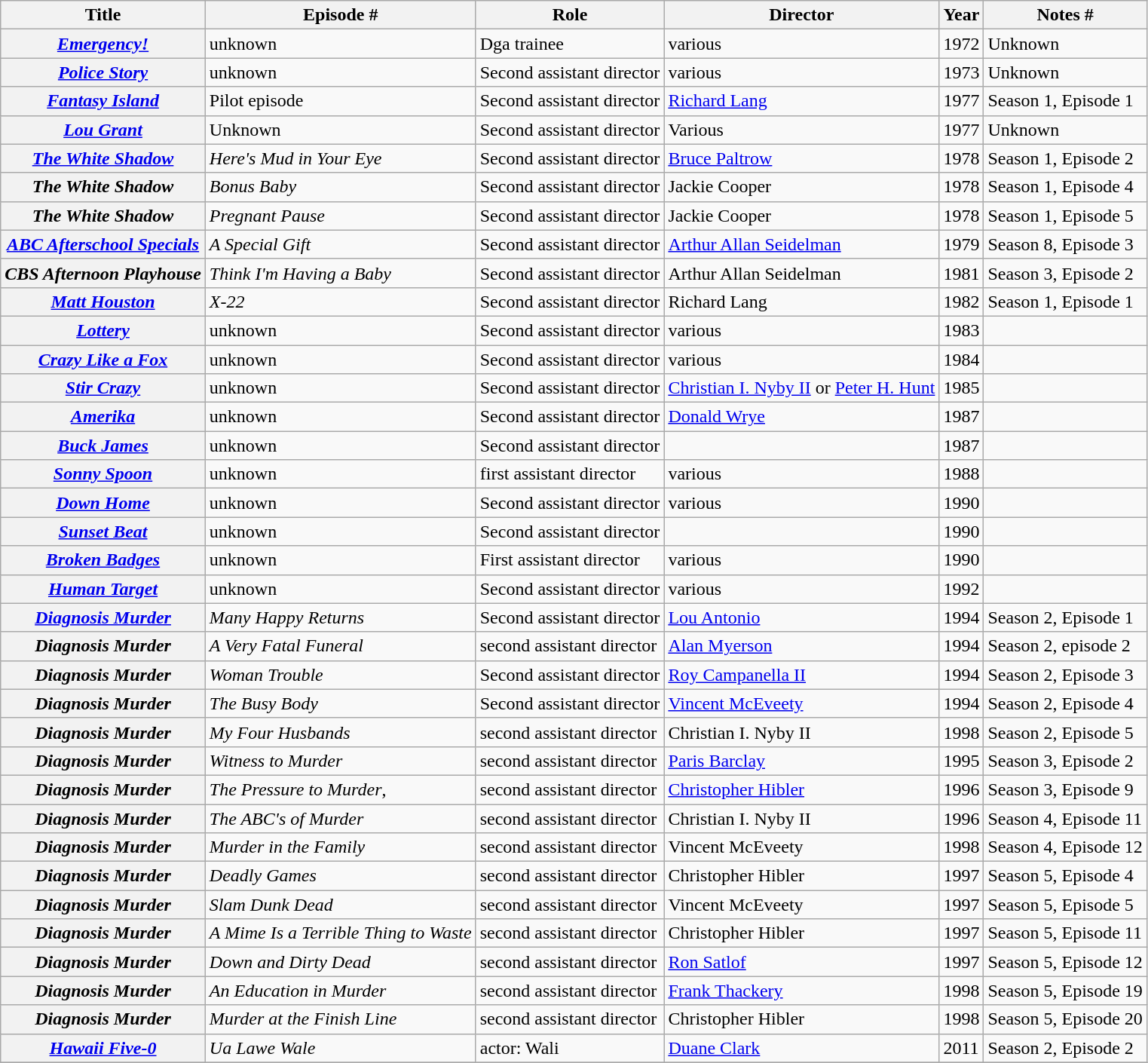<table class="wikitable plainrowheaders sortable">
<tr>
<th scope="col">Title</th>
<th scope="col" class="unsortable">Episode #</th>
<th scope="col">Role</th>
<th scope="col">Director</th>
<th scope="col">Year</th>
<th scope="col" class="unsortable">Notes #</th>
</tr>
<tr>
<th scope="row"><em><a href='#'>Emergency!</a></em></th>
<td>unknown</td>
<td>Dga trainee</td>
<td>various</td>
<td>1972</td>
<td>Unknown</td>
</tr>
<tr>
<th scope="row"><em><a href='#'>Police Story</a></em></th>
<td>unknown</td>
<td>Second assistant director</td>
<td>various</td>
<td>1973</td>
<td>Unknown</td>
</tr>
<tr>
<th scope="row"><em><a href='#'>Fantasy Island</a></em></th>
<td>Pilot episode</td>
<td>Second assistant director</td>
<td><a href='#'>Richard Lang</a></td>
<td>1977</td>
<td>Season 1, Episode 1</td>
</tr>
<tr>
<th scope="row"><em><a href='#'>Lou Grant</a></em></th>
<td>Unknown</td>
<td>Second assistant director</td>
<td>Various</td>
<td>1977</td>
<td>Unknown</td>
</tr>
<tr>
<th scope="row"><em><a href='#'>The White Shadow</a></em></th>
<td><em>Here's Mud in Your Eye</em></td>
<td>Second assistant director</td>
<td><a href='#'>Bruce Paltrow</a></td>
<td>1978</td>
<td>Season 1, Episode 2</td>
</tr>
<tr>
<th scope="row"><em>The White Shadow</em></th>
<td><em>Bonus Baby </em></td>
<td>Second assistant director</td>
<td>Jackie Cooper</td>
<td>1978</td>
<td>Season 1, Episode 4</td>
</tr>
<tr>
<th scope="row"><em>The White Shadow</em></th>
<td><em>Pregnant Pause</em></td>
<td>Second assistant director</td>
<td>Jackie Cooper</td>
<td>1978</td>
<td>Season 1, Episode 5</td>
</tr>
<tr>
<th scope="row"><em><a href='#'>ABC Afterschool Specials</a></em></th>
<td><em>A Special Gift</em></td>
<td>Second assistant director</td>
<td><a href='#'>Arthur Allan Seidelman</a></td>
<td>1979</td>
<td>Season 8, Episode 3</td>
</tr>
<tr>
<th scope="row"><em>CBS Afternoon Playhouse</em></th>
<td><em> Think I'm Having a Baby</em></td>
<td>Second assistant director</td>
<td>Arthur Allan Seidelman</td>
<td>1981</td>
<td>Season 3, Episode 2</td>
</tr>
<tr>
<th scope="row"><em><a href='#'>Matt Houston</a></em></th>
<td><em>X-22</em></td>
<td>Second assistant director</td>
<td>Richard Lang</td>
<td>1982</td>
<td>Season 1, Episode 1</td>
</tr>
<tr>
<th scope="row"><em><a href='#'>Lottery</a></em></th>
<td>unknown</td>
<td>Second assistant director</td>
<td>various</td>
<td>1983</td>
<td></td>
</tr>
<tr>
<th scope="row"><em><a href='#'>Crazy Like a Fox</a></em></th>
<td>unknown</td>
<td>Second assistant director</td>
<td>various</td>
<td>1984</td>
<td></td>
</tr>
<tr>
<th scope="row"><em><a href='#'>Stir Crazy</a></em></th>
<td>unknown</td>
<td>Second assistant director</td>
<td><a href='#'>Christian I. Nyby II</a> or <a href='#'>Peter H. Hunt</a></td>
<td>1985</td>
<td></td>
</tr>
<tr>
<th scope="row"><em><a href='#'>Amerika</a></em></th>
<td>unknown</td>
<td>Second assistant director</td>
<td><a href='#'>Donald Wrye</a></td>
<td>1987</td>
<td></td>
</tr>
<tr>
<th scope="row"><em><a href='#'>Buck James</a></em></th>
<td>unknown</td>
<td>Second assistant director</td>
<td></td>
<td>1987</td>
<td></td>
</tr>
<tr>
<th scope="row"><em><a href='#'>Sonny Spoon</a></em></th>
<td>unknown</td>
<td>first assistant director</td>
<td>various</td>
<td>1988</td>
<td></td>
</tr>
<tr>
<th scope="row"><em><a href='#'>Down Home</a></em></th>
<td>unknown</td>
<td>Second assistant director</td>
<td>various</td>
<td>1990</td>
<td></td>
</tr>
<tr>
<th scope="row"><em><a href='#'>Sunset Beat</a></em></th>
<td>unknown</td>
<td>Second assistant director</td>
<td></td>
<td>1990</td>
<td></td>
</tr>
<tr>
<th scope="row"><em><a href='#'>Broken Badges</a></em></th>
<td>unknown</td>
<td>First assistant director</td>
<td>various</td>
<td>1990</td>
<td></td>
</tr>
<tr>
<th scope="row"><em><a href='#'>Human Target</a></em></th>
<td>unknown</td>
<td>Second assistant director</td>
<td>various</td>
<td>1992</td>
<td></td>
</tr>
<tr>
<th scope="row"><em><a href='#'>Diagnosis Murder</a></em></th>
<td><em>Many Happy Returns </em></td>
<td>Second assistant director</td>
<td><a href='#'>Lou Antonio</a></td>
<td>1994</td>
<td>Season 2, Episode 1</td>
</tr>
<tr>
<th scope="row"><em>Diagnosis Murder</em></th>
<td><em>A Very Fatal Funeral</em></td>
<td>second assistant director</td>
<td><a href='#'>Alan Myerson</a></td>
<td>1994</td>
<td>Season 2, episode 2</td>
</tr>
<tr>
<th scope="row"><em>Diagnosis Murder</em></th>
<td><em>Woman Trouble</em></td>
<td>Second assistant director</td>
<td><a href='#'>Roy Campanella II</a></td>
<td>1994</td>
<td>Season 2, Episode 3</td>
</tr>
<tr>
<th scope="row"><em>Diagnosis Murder</em></th>
<td><em>The Busy Body</em></td>
<td>Second assistant director</td>
<td><a href='#'>Vincent McEveety</a></td>
<td>1994</td>
<td>Season 2, Episode 4</td>
</tr>
<tr>
<th scope="row"><em>Diagnosis Murder</em></th>
<td><em>My Four Husbands </em></td>
<td>second assistant director</td>
<td>Christian I. Nyby II</td>
<td>1998</td>
<td>Season 2, Episode 5</td>
</tr>
<tr>
<th scope="row"><em>Diagnosis Murder</em></th>
<td><em>Witness to Murder</em></td>
<td>second assistant director</td>
<td><a href='#'>Paris Barclay</a></td>
<td>1995</td>
<td>Season 3, Episode 2</td>
</tr>
<tr>
<th scope="row"><em>Diagnosis Murder</em></th>
<td><em>The Pressure to Murder</em>,</td>
<td>second assistant director</td>
<td><a href='#'>Christopher Hibler</a></td>
<td>1996</td>
<td>Season 3, Episode 9</td>
</tr>
<tr>
<th scope="row"><em>Diagnosis Murder</em></th>
<td><em>The ABC's of Murder</em></td>
<td>second assistant director</td>
<td>Christian I. Nyby II</td>
<td>1996</td>
<td>Season 4, Episode 11</td>
</tr>
<tr>
<th scope="row"><em>Diagnosis Murder</em></th>
<td><em>Murder in the Family</em></td>
<td>second assistant director</td>
<td>Vincent McEveety</td>
<td>1998</td>
<td>Season 4, Episode 12</td>
</tr>
<tr>
<th scope="row"><em>Diagnosis Murder</em></th>
<td><em>Deadly Games</em></td>
<td>second assistant director</td>
<td>Christopher Hibler</td>
<td>1997</td>
<td>Season 5, Episode 4</td>
</tr>
<tr>
<th scope="row"><em>Diagnosis Murder</em></th>
<td><em>Slam Dunk Dead</em></td>
<td>second assistant director</td>
<td>Vincent McEveety</td>
<td>1997</td>
<td>Season 5, Episode 5</td>
</tr>
<tr>
<th scope="row"><em>Diagnosis Murder</em></th>
<td><em>A Mime Is a Terrible Thing to Waste</em></td>
<td>second assistant director</td>
<td>Christopher Hibler</td>
<td>1997</td>
<td>Season 5, Episode 11</td>
</tr>
<tr>
<th scope="row"><em>Diagnosis Murder</em></th>
<td><em>Down and Dirty Dead</em></td>
<td>second assistant director</td>
<td><a href='#'>Ron Satlof</a></td>
<td>1997</td>
<td>Season 5, Episode 12</td>
</tr>
<tr>
<th scope="row"><em>Diagnosis Murder</em></th>
<td><em>An Education in Murder</em></td>
<td>second assistant director</td>
<td><a href='#'>Frank Thackery</a></td>
<td>1998</td>
<td>Season 5, Episode 19</td>
</tr>
<tr>
<th scope="row"><em>Diagnosis Murder</em></th>
<td><em>Murder at the Finish Line</em></td>
<td>second assistant director</td>
<td>Christopher Hibler</td>
<td>1998</td>
<td>Season 5, Episode 20</td>
</tr>
<tr>
<th scope="row"><em><a href='#'>Hawaii Five-0</a></em></th>
<td><em>Ua Lawe Wale</em></td>
<td>actor: Wali</td>
<td><a href='#'>Duane Clark</a></td>
<td>2011</td>
<td>Season 2, Episode 2</td>
</tr>
<tr>
</tr>
</table>
